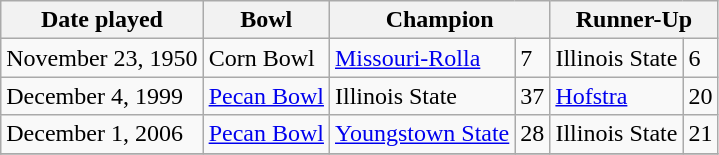<table class=wikitable>
<tr>
<th>Date played</th>
<th>Bowl</th>
<th colspan="2">Champion</th>
<th colspan="2">Runner-Up</th>
</tr>
<tr>
<td>November 23, 1950</td>
<td>Corn Bowl</td>
<td><a href='#'>Missouri-Rolla</a></td>
<td>7</td>
<td>Illinois State</td>
<td>6</td>
</tr>
<tr>
<td>December 4, 1999</td>
<td><a href='#'>Pecan Bowl</a></td>
<td>Illinois State</td>
<td>37</td>
<td><a href='#'>Hofstra</a></td>
<td>20</td>
</tr>
<tr>
<td>December 1, 2006</td>
<td><a href='#'>Pecan Bowl</a></td>
<td><a href='#'>Youngstown State</a></td>
<td>28</td>
<td>Illinois State</td>
<td>21</td>
</tr>
<tr>
</tr>
</table>
